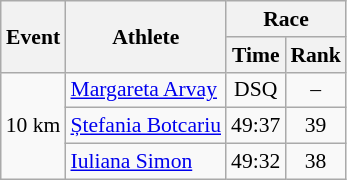<table class="wikitable" border="1" style="font-size:90%">
<tr>
<th rowspan=2>Event</th>
<th rowspan=2>Athlete</th>
<th colspan=2>Race</th>
</tr>
<tr>
<th>Time</th>
<th>Rank</th>
</tr>
<tr>
<td rowspan=3>10 km</td>
<td><a href='#'>Margareta Arvay</a></td>
<td align=center>DSQ</td>
<td align=center>–</td>
</tr>
<tr>
<td><a href='#'>Ștefania Botcariu</a></td>
<td align=center>49:37</td>
<td align=center>39</td>
</tr>
<tr>
<td><a href='#'>Iuliana Simon</a></td>
<td align=center>49:32</td>
<td align=center>38</td>
</tr>
</table>
